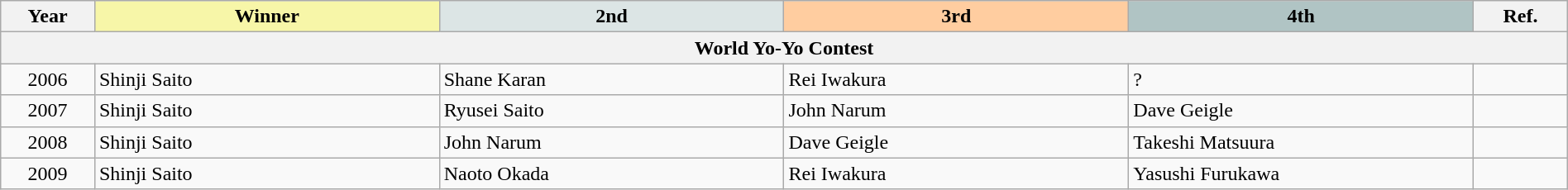<table class="wikitable" width=100%>
<tr>
<th width=6%>Year</th>
<th style="background-color: #F7F6A8;" width=22%>Winner</th>
<th style="background-color: #DCE5E5;" width=22%>2nd</th>
<th style="background-color: #FFCDA0;" width=22%>3rd</th>
<th style="background-color: #B0C4C4;" width=22%>4th</th>
<th width=6%>Ref.</th>
</tr>
<tr>
<th colspan="6">World Yo-Yo Contest</th>
</tr>
<tr>
<td align=center>2006</td>
<td> Shinji Saito</td>
<td> Shane Karan</td>
<td> Rei Iwakura</td>
<td>    ?</td>
<td></td>
</tr>
<tr>
<td align=center>2007</td>
<td> Shinji Saito</td>
<td> Ryusei Saito</td>
<td> John Narum</td>
<td> Dave	Geigle</td>
<td></td>
</tr>
<tr>
<td align=center>2008</td>
<td> Shinji Saito</td>
<td> John Narum</td>
<td> Dave Geigle</td>
<td> Takeshi Matsuura</td>
<td></td>
</tr>
<tr>
<td align=center>2009</td>
<td> Shinji Saito</td>
<td> Naoto Okada</td>
<td> Rei Iwakura</td>
<td> Yasushi Furukawa</td>
<td></td>
</tr>
</table>
